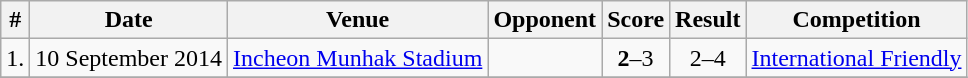<table class="wikitable">
<tr>
<th>#</th>
<th>Date</th>
<th>Venue</th>
<th>Opponent</th>
<th>Score</th>
<th>Result</th>
<th>Competition</th>
</tr>
<tr>
<td>1.</td>
<td>10 September 2014</td>
<td><a href='#'>Incheon Munhak Stadium</a></td>
<td></td>
<td style="text-align:center;"><strong>2</strong>–3</td>
<td style="text-align:center;">2–4</td>
<td><a href='#'>International Friendly</a></td>
</tr>
<tr>
</tr>
</table>
